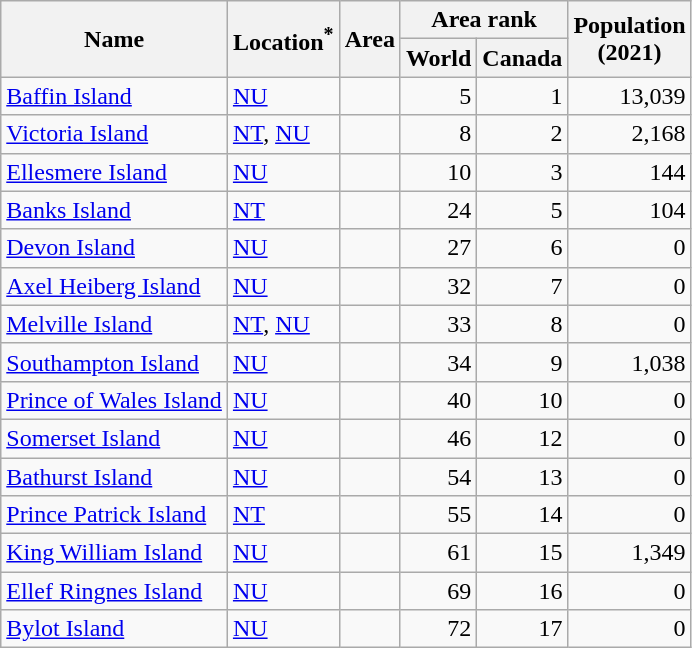<table class="wikitable sortable">
<tr>
<th rowspan="2">Name</th>
<th rowspan="2">Location<sup>*</sup></th>
<th rowspan="2">Area</th>
<th colspan="2">Area rank</th>
<th rowspan="2">Population<br>(2021)</th>
</tr>
<tr>
<th>World</th>
<th>Canada</th>
</tr>
<tr>
<td><a href='#'>Baffin Island</a></td>
<td><a href='#'>NU</a></td>
<td style="text-align: right;"></td>
<td style="text-align: right;">5</td>
<td style="text-align: right;">1</td>
<td style="text-align: right;">13,039</td>
</tr>
<tr>
<td><a href='#'>Victoria Island</a></td>
<td><a href='#'>NT</a>, <a href='#'>NU</a></td>
<td style="text-align: right;"></td>
<td style="text-align: right;">8</td>
<td style="text-align: right;">2</td>
<td style="text-align: right;">2,168</td>
</tr>
<tr>
<td><a href='#'>Ellesmere Island</a></td>
<td><a href='#'>NU</a></td>
<td style="text-align: right;"></td>
<td style="text-align: right;">10</td>
<td style="text-align: right;">3</td>
<td style="text-align: right;">144</td>
</tr>
<tr>
<td><a href='#'>Banks Island</a></td>
<td><a href='#'>NT</a></td>
<td style="text-align: right;"></td>
<td style="text-align: right;">24</td>
<td style="text-align: right;">5</td>
<td style="text-align: right;">104</td>
</tr>
<tr>
<td><a href='#'>Devon Island</a></td>
<td><a href='#'>NU</a></td>
<td style="text-align: right;"></td>
<td style="text-align: right;">27</td>
<td style="text-align: right;">6</td>
<td style="text-align: right;">0</td>
</tr>
<tr>
<td><a href='#'>Axel Heiberg Island</a></td>
<td><a href='#'>NU</a></td>
<td style="text-align: right;"></td>
<td style="text-align: right;">32</td>
<td style="text-align: right;">7</td>
<td style="text-align: right;">0</td>
</tr>
<tr>
<td><a href='#'>Melville Island</a></td>
<td><a href='#'>NT</a>, <a href='#'>NU</a></td>
<td style="text-align: right;"></td>
<td style="text-align: right;">33</td>
<td style="text-align: right;">8</td>
<td style="text-align: right;">0</td>
</tr>
<tr>
<td><a href='#'>Southampton Island</a></td>
<td><a href='#'>NU</a></td>
<td style="text-align: right;"></td>
<td style="text-align: right;">34</td>
<td style="text-align: right;">9</td>
<td style="text-align: right;">1,038</td>
</tr>
<tr>
<td><a href='#'>Prince of Wales Island</a></td>
<td><a href='#'>NU</a></td>
<td style="text-align: right;"></td>
<td style="text-align: right;">40</td>
<td style="text-align: right;">10</td>
<td style="text-align: right;">0</td>
</tr>
<tr>
<td><a href='#'>Somerset Island</a></td>
<td><a href='#'>NU</a></td>
<td style="text-align: right;"></td>
<td style="text-align: right;">46</td>
<td style="text-align: right;">12</td>
<td style="text-align: right;">0</td>
</tr>
<tr>
<td><a href='#'>Bathurst Island</a></td>
<td><a href='#'>NU</a></td>
<td style="text-align: right;"></td>
<td style="text-align: right;">54</td>
<td style="text-align: right;">13</td>
<td style="text-align: right;">0</td>
</tr>
<tr>
<td><a href='#'>Prince Patrick Island</a></td>
<td><a href='#'>NT</a></td>
<td style="text-align: right;"></td>
<td style="text-align: right;">55</td>
<td style="text-align: right;">14</td>
<td style="text-align: right;">0</td>
</tr>
<tr>
<td><a href='#'>King William Island</a></td>
<td><a href='#'>NU</a></td>
<td style="text-align: right;"></td>
<td style="text-align: right;">61</td>
<td style="text-align: right;">15</td>
<td style="text-align: right;">1,349</td>
</tr>
<tr>
<td><a href='#'>Ellef Ringnes Island</a></td>
<td><a href='#'>NU</a></td>
<td style="text-align: right;"></td>
<td style="text-align: right;">69</td>
<td style="text-align: right;">16</td>
<td style="text-align: right;">0</td>
</tr>
<tr>
<td><a href='#'>Bylot Island</a></td>
<td><a href='#'>NU</a></td>
<td style="text-align: right;"></td>
<td style="text-align: right;">72</td>
<td style="text-align: right;">17</td>
<td style="text-align: right;">0</td>
</tr>
</table>
